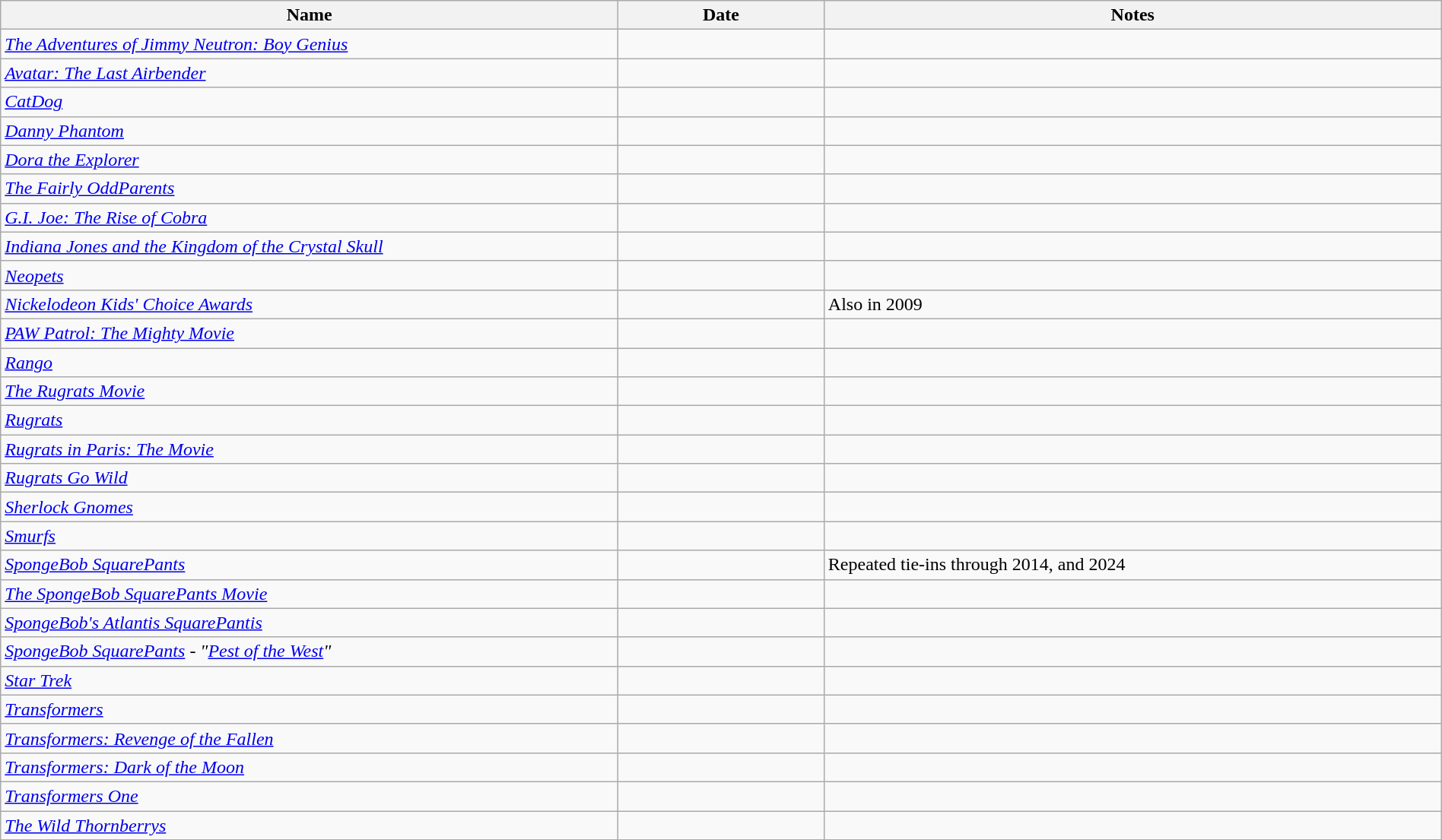<table class="wikitable sortable" style="margin:left; text-align: left; width:100%;">
<tr>
<th width=30%>Name</th>
<th width=10%>Date</th>
<th width=30% class="unsortable">Notes</th>
</tr>
<tr>
<td style="font-style:italic;"><a href='#'>The Adventures of Jimmy Neutron: Boy Genius</a></td>
<td style="text-align:center;"></td>
<td></td>
</tr>
<tr>
<td style="font-style:italic;"><a href='#'>Avatar: The Last Airbender</a></td>
<td style="text-align:center;"></td>
<td></td>
</tr>
<tr>
<td style="font-style:italic;"><a href='#'>CatDog</a></td>
<td style="text-align:center;"></td>
<td></td>
</tr>
<tr>
<td style="font-style:italic;"><a href='#'>Danny Phantom</a></td>
<td style="text-align:center;"></td>
<td></td>
</tr>
<tr>
<td style="font-style:italic;"><a href='#'>Dora the Explorer</a></td>
<td style="text-align:center;"></td>
<td></td>
</tr>
<tr>
<td style="font-style:italic;"><a href='#'>The Fairly OddParents</a></td>
<td style="text-align:center;"></td>
<td></td>
</tr>
<tr>
<td style="font-style:italic;"><a href='#'>G.I. Joe: The Rise of Cobra</a></td>
<td style="text-align:center;"></td>
<td></td>
</tr>
<tr>
<td style="font-style:italic;"><a href='#'>Indiana Jones and the Kingdom of the Crystal Skull</a></td>
<td style="text-align:center;"></td>
<td></td>
</tr>
<tr>
<td style="font-style:italic;"><a href='#'>Neopets</a></td>
<td style="text-align:center;"></td>
<td></td>
</tr>
<tr>
<td style="font-style:italic;"><a href='#'>Nickelodeon Kids' Choice Awards</a></td>
<td style="text-align:center;"></td>
<td>Also in 2009</td>
</tr>
<tr>
<td style="font-style:italic;"><a href='#'>PAW Patrol: The Mighty Movie</a></td>
<td style="text-align:center;"></td>
<td></td>
</tr>
<tr>
<td style="font-style:italic;"><a href='#'>Rango</a></td>
<td style="text-align:center;"></td>
<td></td>
</tr>
<tr>
<td style="font-style:italic;"><a href='#'>The Rugrats Movie</a></td>
<td style="text-align:center;"></td>
<td></td>
</tr>
<tr>
<td style="font-style:italic;"><a href='#'>Rugrats</a></td>
<td style="text-align:center;"><br></td>
<td></td>
</tr>
<tr>
<td style="font-style:italic;"><a href='#'>Rugrats in Paris: The Movie</a></td>
<td style="text-align:center;"></td>
<td></td>
</tr>
<tr>
<td style="font-style:italic;"><a href='#'>Rugrats Go Wild</a></td>
<td style="text-align:center;"></td>
<td></td>
</tr>
<tr>
<td style="font-style:italic;"><a href='#'>Sherlock Gnomes</a></td>
<td style="text-align:center;"></td>
<td></td>
</tr>
<tr>
<td style="font-style:italic;"><a href='#'>Smurfs</a></td>
<td style="text-align:center;"></td>
<td></td>
</tr>
<tr>
<td style="font-style:italic;"><a href='#'>SpongeBob SquarePants</a></td>
<td style="text-align:center;"></td>
<td>Repeated tie-ins through 2014, and 2024</td>
</tr>
<tr>
<td style="font-style:italic;"><a href='#'>The SpongeBob SquarePants Movie</a></td>
<td style="text-align:center;"></td>
<td></td>
</tr>
<tr>
<td style="font-style:italic;"><a href='#'>SpongeBob's Atlantis SquarePantis</a></td>
<td style="text-align:center;"></td>
<td></td>
</tr>
<tr>
<td style="font-style:italic;"><a href='#'>SpongeBob SquarePants</a> - "<a href='#'>Pest of the West</a>"</td>
<td style="text-align:center;"></td>
<td></td>
</tr>
<tr>
<td style="font-style:italic;"><a href='#'>Star Trek</a></td>
<td style="text-align:center;"></td>
<td></td>
</tr>
<tr>
<td style="font-style:italic;"><a href='#'>Transformers</a></td>
<td style="text-align:center;"></td>
<td></td>
</tr>
<tr>
<td style="font-style:italic;"><a href='#'>Transformers: Revenge of the Fallen</a></td>
<td style="text-align:center;"></td>
<td></td>
</tr>
<tr>
<td style="font-style:italic;"><a href='#'>Transformers: Dark of the Moon</a></td>
<td style="text-align:center;"></td>
<td></td>
</tr>
<tr>
<td style="font-style:italic;"><a href='#'>Transformers One</a></td>
<td style="text-align:center;"></td>
<td></td>
</tr>
<tr>
<td style="font-style:italic;"><a href='#'>The Wild Thornberrys</a></td>
<td style="text-align:center;"></td>
<td></td>
</tr>
</table>
